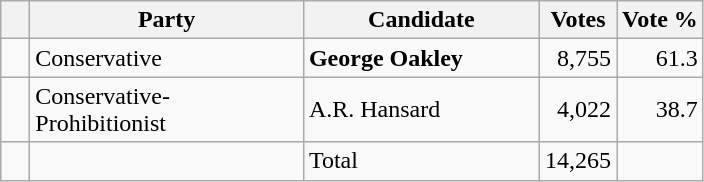<table class="wikitable">
<tr>
<th></th>
<th scope="col" width="175">Party</th>
<th scope="col" width="150">Candidate</th>
<th>Votes</th>
<th>Vote %</th>
</tr>
<tr>
<td>   </td>
<td>Conservative</td>
<td><strong>George Oakley</strong></td>
<td align=right>8,755</td>
<td align=right>61.3</td>
</tr>
<tr>
<td>   </td>
<td>Conservative-Prohibitionist</td>
<td>A.R. Hansard</td>
<td align=right>4,022</td>
<td align=right>38.7</td>
</tr>
<tr>
<td></td>
<td></td>
<td>Total</td>
<td align=right>14,265</td>
<td></td>
</tr>
</table>
